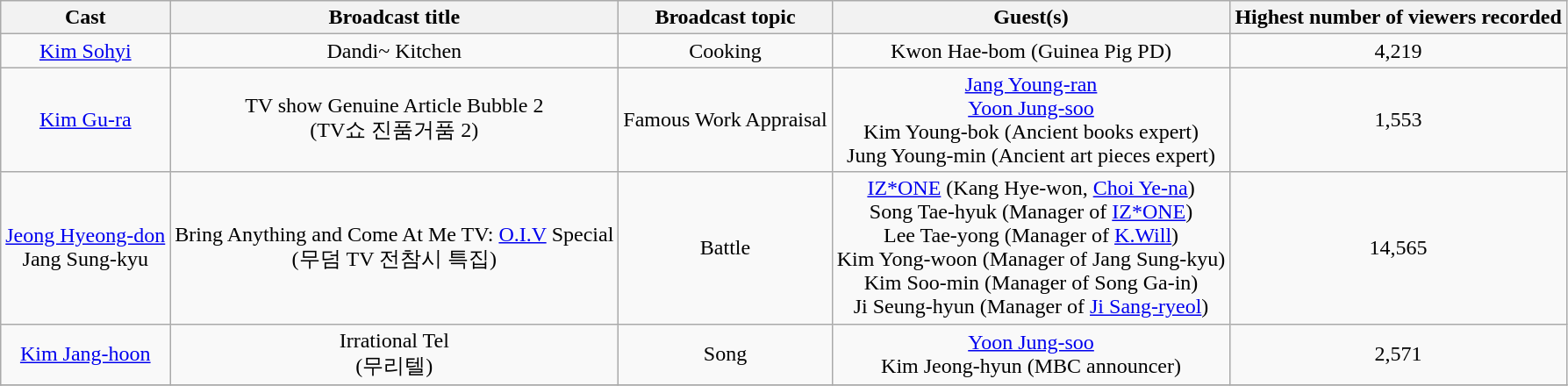<table class="wikitable" style="text-align:center">
<tr>
<th>Cast</th>
<th>Broadcast title</th>
<th>Broadcast topic</th>
<th>Guest(s)</th>
<th>Highest number of viewers recorded</th>
</tr>
<tr>
<td><a href='#'>Kim Sohyi</a></td>
<td>Dandi~ Kitchen</td>
<td>Cooking</td>
<td>Kwon Hae-bom (Guinea Pig PD)</td>
<td>4,219</td>
</tr>
<tr>
<td><a href='#'>Kim Gu-ra</a></td>
<td>TV show Genuine Article Bubble 2<br>(TV쇼 진품거품 2)</td>
<td>Famous Work Appraisal</td>
<td><a href='#'>Jang Young-ran</a><br><a href='#'>Yoon Jung-soo</a><br>Kim Young-bok (Ancient books expert)<br>Jung Young-min (Ancient art pieces expert)</td>
<td>1,553</td>
</tr>
<tr>
<td><a href='#'>Jeong Hyeong-don</a><br>Jang Sung-kyu</td>
<td>Bring Anything and Come At Me TV: <a href='#'>O.I.V</a> Special<br>(무덤 TV 전참시 특집)</td>
<td>Battle</td>
<td><a href='#'>IZ*ONE</a> (Kang Hye-won, <a href='#'>Choi Ye-na</a>)<br>Song Tae-hyuk (Manager of <a href='#'>IZ*ONE</a>)<br>Lee Tae-yong (Manager of <a href='#'>K.Will</a>)<br>Kim Yong-woon (Manager of Jang Sung-kyu)<br>Kim Soo-min (Manager of Song Ga-in)<br>Ji Seung-hyun (Manager of <a href='#'>Ji Sang-ryeol</a>)</td>
<td>14,565</td>
</tr>
<tr>
<td><a href='#'>Kim Jang-hoon</a></td>
<td>Irrational Tel<br>(무리텔)</td>
<td>Song</td>
<td><a href='#'>Yoon Jung-soo</a><br>Kim Jeong-hyun (MBC announcer)</td>
<td>2,571</td>
</tr>
<tr>
</tr>
</table>
